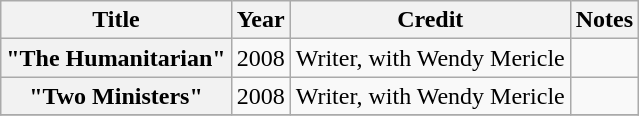<table class="wikitable sortable plainrowheaders">
<tr>
<th scope="col">Title</th>
<th scope="col">Year</th>
<th scope="col">Credit</th>
<th scope="col" class="unsortable">Notes</th>
</tr>
<tr>
<th scope="row">"The Humanitarian"</th>
<td align="center">2008</td>
<td>Writer, with Wendy Mericle</td>
<td></td>
</tr>
<tr>
<th scope="row">"Two Ministers"</th>
<td align="center">2008</td>
<td>Writer, with Wendy Mericle</td>
<td></td>
</tr>
<tr>
</tr>
</table>
